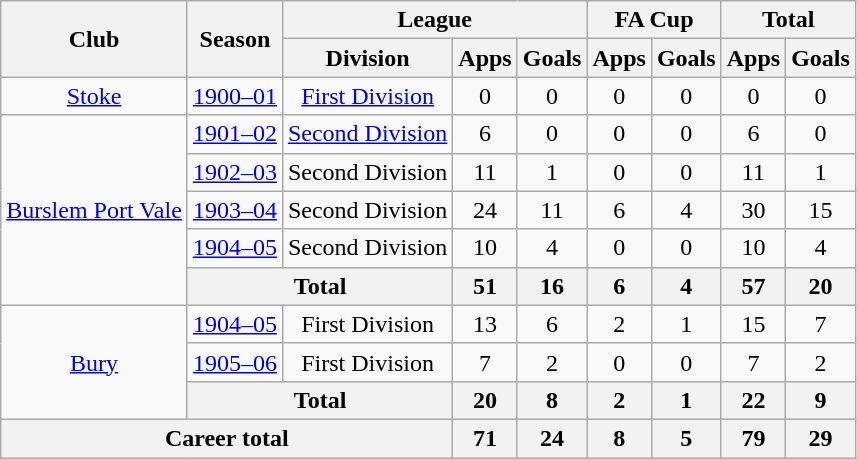<table class="wikitable" style="text-align: center;">
<tr>
<th rowspan="2">Club</th>
<th rowspan="2">Season</th>
<th colspan="3">League</th>
<th colspan="2">FA Cup</th>
<th colspan="2">Total</th>
</tr>
<tr>
<th>Division</th>
<th>Apps</th>
<th>Goals</th>
<th>Apps</th>
<th>Goals</th>
<th>Apps</th>
<th>Goals</th>
</tr>
<tr>
<td><a href='#'>Stoke</a></td>
<td><a href='#'>1900–01</a></td>
<td><a href='#'>First Division</a></td>
<td>0</td>
<td>0</td>
<td>0</td>
<td>0</td>
<td>0</td>
<td>0</td>
</tr>
<tr>
<td rowspan="5"><a href='#'>Burslem Port Vale</a></td>
<td><a href='#'>1901–02</a></td>
<td><a href='#'>Second Division</a></td>
<td>6</td>
<td>0</td>
<td>0</td>
<td>0</td>
<td>6</td>
<td>0</td>
</tr>
<tr>
<td><a href='#'>1902–03</a></td>
<td>Second Division</td>
<td>11</td>
<td>1</td>
<td>0</td>
<td>0</td>
<td>11</td>
<td>1</td>
</tr>
<tr>
<td><a href='#'>1903–04</a></td>
<td>Second Division</td>
<td>24</td>
<td>11</td>
<td>6</td>
<td>4</td>
<td>30</td>
<td>15</td>
</tr>
<tr>
<td><a href='#'>1904–05</a></td>
<td>Second Division</td>
<td>10</td>
<td>4</td>
<td>0</td>
<td>0</td>
<td>10</td>
<td>4</td>
</tr>
<tr>
<th colspan="2">Total</th>
<th>51</th>
<th>16</th>
<th>6</th>
<th>4</th>
<th>57</th>
<th>20</th>
</tr>
<tr>
<td rowspan="3"><a href='#'>Bury</a></td>
<td><a href='#'>1904–05</a></td>
<td>First Division</td>
<td>13</td>
<td>6</td>
<td>2</td>
<td>1</td>
<td>15</td>
<td>7</td>
</tr>
<tr>
<td><a href='#'>1905–06</a></td>
<td>First Division</td>
<td>7</td>
<td>2</td>
<td>0</td>
<td>0</td>
<td>7</td>
<td>2</td>
</tr>
<tr>
<th colspan="2">Total</th>
<th>20</th>
<th>8</th>
<th>2</th>
<th>1</th>
<th>22</th>
<th>9</th>
</tr>
<tr>
<th colspan="3">Career total</th>
<th>71</th>
<th>24</th>
<th>8</th>
<th>5</th>
<th>79</th>
<th>29</th>
</tr>
</table>
